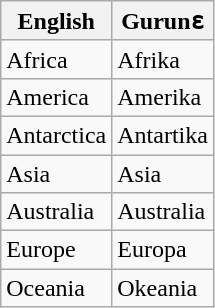<table class="wikitable">
<tr>
<th>English</th>
<th>Gurunɛ</th>
</tr>
<tr>
<td>Africa</td>
<td>Afrika</td>
</tr>
<tr>
<td>America</td>
<td>Amerika</td>
</tr>
<tr>
<td>Antarctica</td>
<td>Antartika</td>
</tr>
<tr>
<td>Asia</td>
<td>Asia</td>
</tr>
<tr>
<td>Australia</td>
<td>Australia</td>
</tr>
<tr>
<td>Europe</td>
<td>Europa</td>
</tr>
<tr>
<td>Oceania</td>
<td>Okeania</td>
</tr>
</table>
